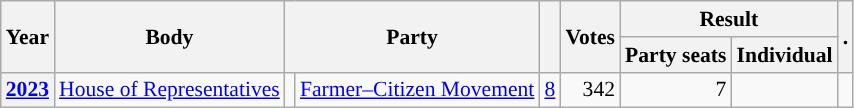<table class="wikitable plainrowheaders sortable" border=2 cellpadding=4 cellspacing=0 style="border: 1px #aaa solid; font-size: 90%; text-align:center;">
<tr>
<th scope="col" rowspan=2>Year</th>
<th scope="col" rowspan=2>Body</th>
<th scope="col" colspan=2 rowspan=2>Party</th>
<th scope="col" rowspan=2></th>
<th scope="col" rowspan=2>Votes</th>
<th scope="colgroup" colspan=2>Result</th>
<th scope="col" rowspan=2 class="unsortable">.</th>
</tr>
<tr>
<th scope="col">Party seats</th>
<th scope="col">Individual</th>
</tr>
<tr>
<th scope="row"><a href='#'>2023</a></th>
<td><a href='#'>House of Representatives</a></td>
<td style="background-color:"></td>
<td><a href='#'>Farmer–Citizen Movement</a></td>
<td style=text-align:right><a href='#'>8</a></td>
<td style=text-align:right>342</td>
<td style=text-align:right>7</td>
<td></td>
<td></td>
</tr>
</table>
